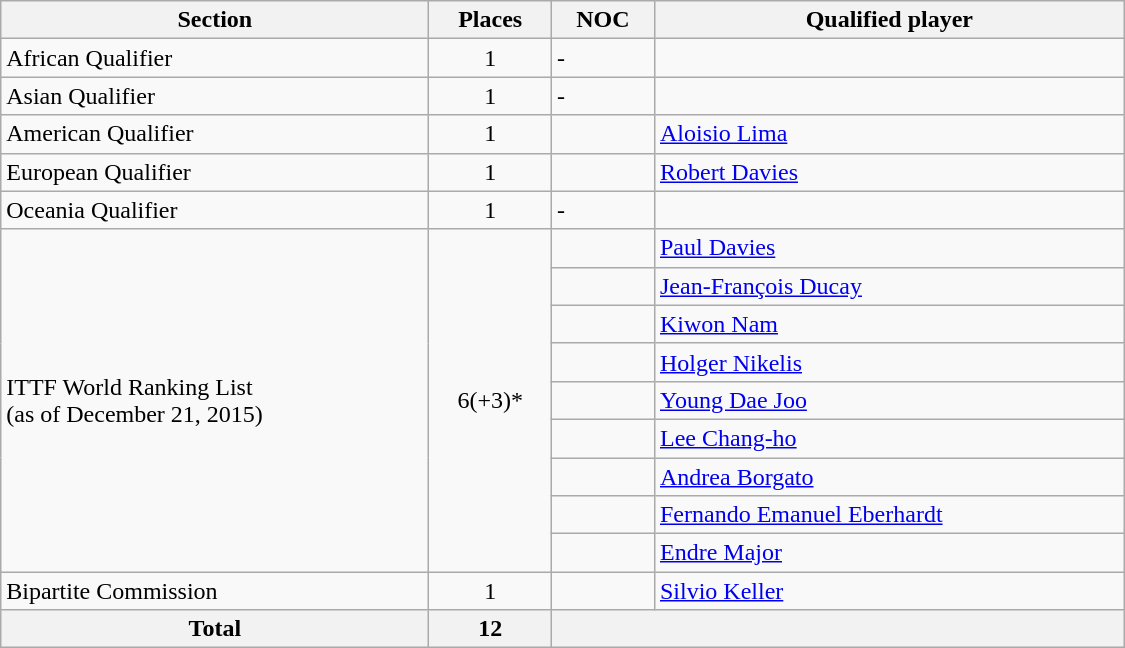<table class="wikitable"  width=750>
<tr>
<th>Section</th>
<th>Places</th>
<th>NOC</th>
<th>Qualified player</th>
</tr>
<tr>
<td>African Qualifier</td>
<td align=center>1</td>
<td>-</td>
<td></td>
</tr>
<tr>
<td>Asian Qualifier</td>
<td align=center>1</td>
<td>-</td>
<td></td>
</tr>
<tr>
<td>American Qualifier</td>
<td align=center>1</td>
<td></td>
<td><a href='#'>Aloisio Lima</a></td>
</tr>
<tr>
<td>European Qualifier</td>
<td align=center>1</td>
<td></td>
<td><a href='#'>Robert Davies</a></td>
</tr>
<tr>
<td>Oceania Qualifier</td>
<td align=center>1</td>
<td>-</td>
<td></td>
</tr>
<tr>
<td rowspan=9>ITTF World Ranking List<br>(as of December 21, 2015)</td>
<td rowspan=9 align=center>6(+3)*</td>
<td></td>
<td><a href='#'>Paul Davies</a></td>
</tr>
<tr>
<td></td>
<td><a href='#'>Jean-François Ducay</a></td>
</tr>
<tr>
<td></td>
<td><a href='#'>Kiwon Nam</a></td>
</tr>
<tr>
<td></td>
<td><a href='#'>Holger Nikelis</a></td>
</tr>
<tr>
<td></td>
<td><a href='#'>Young Dae Joo</a></td>
</tr>
<tr>
<td></td>
<td><a href='#'>Lee Chang-ho</a></td>
</tr>
<tr>
<td></td>
<td><a href='#'>Andrea Borgato</a></td>
</tr>
<tr>
<td></td>
<td><a href='#'>Fernando Emanuel Eberhardt</a></td>
</tr>
<tr>
<td></td>
<td><a href='#'>Endre Major</a></td>
</tr>
<tr>
<td>Bipartite Commission</td>
<td align=center>1</td>
<td></td>
<td><a href='#'>Silvio Keller</a></td>
</tr>
<tr>
<th>Total</th>
<th>12</th>
<th colspan=2></th>
</tr>
</table>
